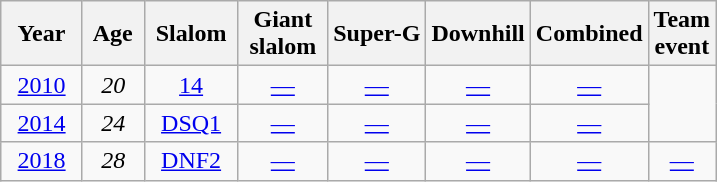<table class=wikitable style="text-align:center">
<tr>
<th>  Year  </th>
<th> Age </th>
<th> Slalom </th>
<th> Giant <br> slalom </th>
<th>Super-G</th>
<th>Downhill</th>
<th>Combined</th>
<th>Team<br>event</th>
</tr>
<tr>
<td><a href='#'>2010</a></td>
<td><em>20</em></td>
<td><a href='#'>14</a></td>
<td><a href='#'>—</a></td>
<td><a href='#'>—</a></td>
<td><a href='#'>—</a></td>
<td><a href='#'>—</a></td>
<td rowspan=2></td>
</tr>
<tr>
<td><a href='#'>2014</a></td>
<td><em>24</em></td>
<td><a href='#'>DSQ1</a></td>
<td><a href='#'>—</a></td>
<td><a href='#'>—</a></td>
<td><a href='#'>—</a></td>
<td><a href='#'>—</a></td>
</tr>
<tr>
<td><a href='#'>2018</a></td>
<td><em>28</em></td>
<td><a href='#'>DNF2</a></td>
<td><a href='#'>—</a></td>
<td><a href='#'>—</a></td>
<td><a href='#'>—</a></td>
<td><a href='#'>—</a></td>
<td><a href='#'>—</a></td>
</tr>
</table>
